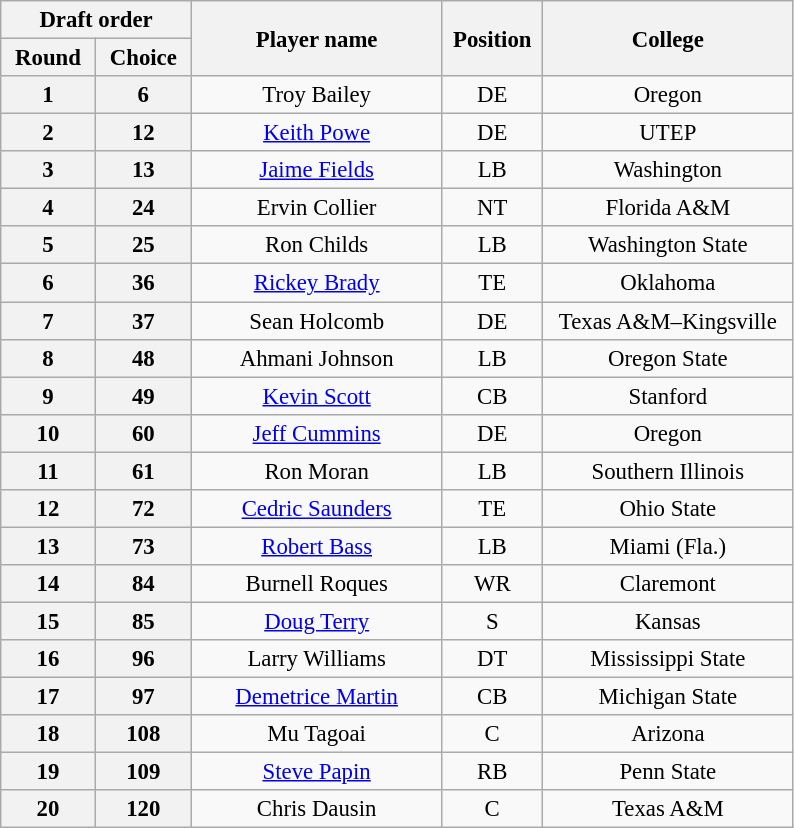<table class="wikitable" style="font-size:95%; text-align:center">
<tr>
<th width="120" colspan="2">Draft order</th>
<th width="160" rowspan="2">Player name</th>
<th width="60"  rowspan="2">Position</th>
<th width="160" rowspan="2">College</th>
</tr>
<tr>
<th>Round</th>
<th>Choice</th>
</tr>
<tr>
<th>1</th>
<th>6</th>
<td>Troy Bailey</td>
<td>DE</td>
<td>Oregon</td>
</tr>
<tr>
<th>2</th>
<th>12</th>
<td><a href='#'>Keith Powe</a></td>
<td>DE</td>
<td>UTEP</td>
</tr>
<tr>
<th>3</th>
<th>13</th>
<td><a href='#'>Jaime Fields</a></td>
<td>LB</td>
<td>Washington</td>
</tr>
<tr>
<th>4</th>
<th>24</th>
<td>Ervin Collier</td>
<td>NT</td>
<td>Florida A&M</td>
</tr>
<tr>
<th>5</th>
<th>25</th>
<td>Ron Childs</td>
<td>LB</td>
<td>Washington State</td>
</tr>
<tr>
<th>6</th>
<th>36</th>
<td><a href='#'>Rickey Brady</a></td>
<td>TE</td>
<td>Oklahoma</td>
</tr>
<tr>
<th>7</th>
<th>37</th>
<td>Sean Holcomb</td>
<td>DE</td>
<td>Texas A&M–Kingsville</td>
</tr>
<tr>
<th>8</th>
<th>48</th>
<td>Ahmani Johnson</td>
<td>LB</td>
<td>Oregon State</td>
</tr>
<tr>
<th>9</th>
<th>49</th>
<td><a href='#'>Kevin Scott</a></td>
<td>CB</td>
<td>Stanford</td>
</tr>
<tr>
<th>10</th>
<th>60</th>
<td><a href='#'>Jeff Cummins</a></td>
<td>DE</td>
<td>Oregon</td>
</tr>
<tr>
<th>11</th>
<th>61</th>
<td>Ron Moran</td>
<td>LB</td>
<td>Southern Illinois</td>
</tr>
<tr>
<th>12</th>
<th>72</th>
<td><a href='#'>Cedric Saunders</a></td>
<td>TE</td>
<td>Ohio State</td>
</tr>
<tr>
<th>13</th>
<th>73</th>
<td><a href='#'>Robert Bass</a></td>
<td>LB</td>
<td>Miami (Fla.)</td>
</tr>
<tr>
<th>14</th>
<th>84</th>
<td>Burnell Roques</td>
<td>WR</td>
<td>Claremont</td>
</tr>
<tr>
<th>15</th>
<th>85</th>
<td><a href='#'>Doug Terry</a></td>
<td>S</td>
<td>Kansas</td>
</tr>
<tr>
<th>16</th>
<th>96</th>
<td>Larry Williams</td>
<td>DT</td>
<td>Mississippi State</td>
</tr>
<tr>
<th>17</th>
<th>97</th>
<td><a href='#'>Demetrice Martin</a></td>
<td>CB</td>
<td>Michigan State</td>
</tr>
<tr>
<th>18</th>
<th>108</th>
<td>Mu Tagoai</td>
<td>C</td>
<td>Arizona</td>
</tr>
<tr>
<th>19</th>
<th>109</th>
<td><a href='#'>Steve Papin</a></td>
<td>RB</td>
<td>Penn State</td>
</tr>
<tr>
<th>20</th>
<th>120</th>
<td>Chris Dausin</td>
<td>C</td>
<td>Texas A&M</td>
</tr>
</table>
